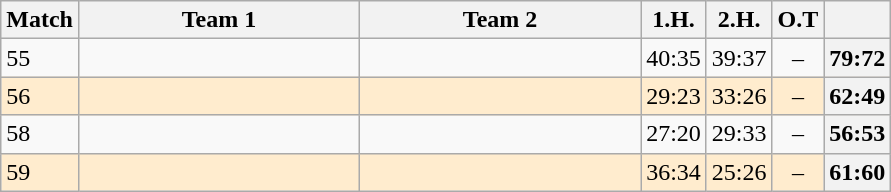<table class="wikitable">
<tr>
<th>Match</th>
<th align="left" width="180">Team 1</th>
<th align="left" width="180">Team 2</th>
<th>1.H.</th>
<th>2.H.</th>
<th>O.T</th>
<th></th>
</tr>
<tr>
<td>55</td>
<td></td>
<td></td>
<td>40:35</td>
<td>39:37</td>
<td align="center">–</td>
<th align="center">79:72</th>
</tr>
<tr bgcolor="#FFECCE">
<td>56</td>
<td></td>
<td></td>
<td>29:23</td>
<td>33:26</td>
<td align="center">–</td>
<th align="center">62:49</th>
</tr>
<tr>
<td>58</td>
<td></td>
<td></td>
<td>27:20</td>
<td>29:33</td>
<td align="center">–</td>
<th align="center">56:53</th>
</tr>
<tr bgcolor="#FFECCE">
<td>59</td>
<td></td>
<td></td>
<td>36:34</td>
<td>25:26</td>
<td align="center">–</td>
<th align="center">61:60</th>
</tr>
</table>
